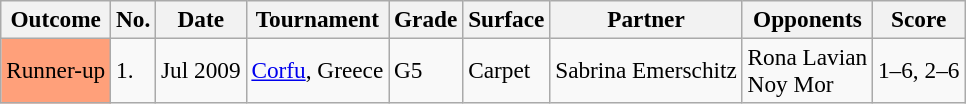<table class="sortable wikitable" style=font-size:97%>
<tr>
<th>Outcome</th>
<th>No.</th>
<th>Date</th>
<th>Tournament</th>
<th>Grade</th>
<th>Surface</th>
<th>Partner</th>
<th>Opponents</th>
<th>Score</th>
</tr>
<tr>
<td style="background:#ffa07a;">Runner-up</td>
<td>1.</td>
<td>Jul 2009</td>
<td><a href='#'>Corfu</a>, Greece</td>
<td>G5</td>
<td>Carpet</td>
<td> Sabrina Emerschitz</td>
<td> Rona Lavian <br>  Noy Mor</td>
<td>1–6, 2–6</td>
</tr>
</table>
